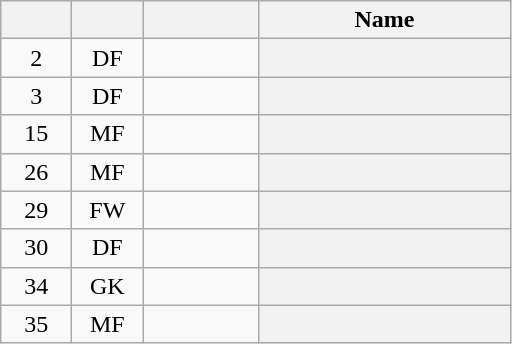<table class="wikitable plainrowheaders sortable" style=text-align:center>
<tr>
<th width=40></th>
<th width=40></th>
<th width=70></th>
<th width=160 scope=col>Name</th>
</tr>
<tr>
<td>2</td>
<td>DF</td>
<td></td>
<th scope=row><s></s> </th>
</tr>
<tr>
<td>3</td>
<td>DF</td>
<td></td>
<th scope=row></th>
</tr>
<tr>
<td>15</td>
<td>MF</td>
<td></td>
<th scope=row></th>
</tr>
<tr>
<td>26</td>
<td>MF</td>
<td></td>
<th scope=row><s></s> </th>
</tr>
<tr>
<td>29</td>
<td>FW</td>
<td></td>
<th scope=row></th>
</tr>
<tr>
<td>30</td>
<td>DF</td>
<td></td>
<th scope=row></th>
</tr>
<tr>
<td>34</td>
<td>GK</td>
<td></td>
<th scope=row></th>
</tr>
<tr>
<td>35</td>
<td>MF</td>
<td></td>
<th scope=row></th>
</tr>
</table>
